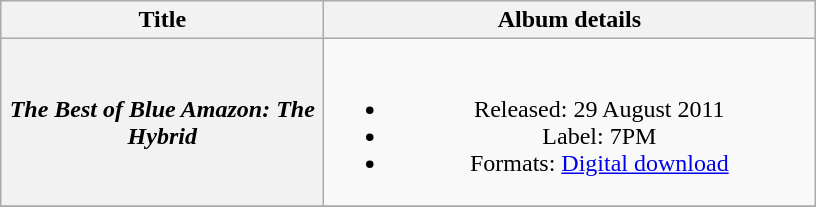<table class="wikitable plainrowheaders" style="text-align:center;">
<tr>
<th scope="col" rowspan="1" style="width:13em;">Title</th>
<th scope="col" rowspan="1" style="width:20em;">Album details</th>
</tr>
<tr>
<th scope="row"><em>The Best of Blue Amazon: The Hybrid</em></th>
<td><br><ul><li>Released: 29 August 2011</li><li>Label: 7PM</li><li>Formats: <a href='#'>Digital download</a></li></ul></td>
</tr>
<tr>
</tr>
</table>
